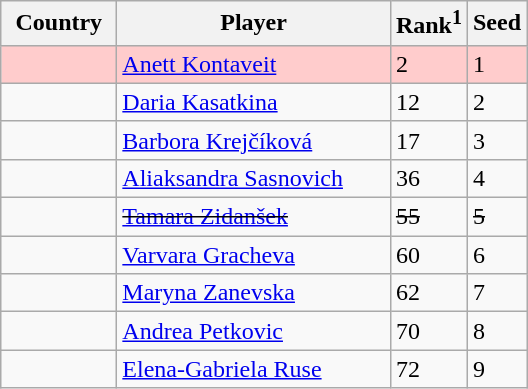<table class="wikitable" border="1">
<tr>
<th width="70">Country</th>
<th width="175">Player</th>
<th>Rank<sup>1</sup></th>
<th>Seed</th>
</tr>
<tr style="background:#fcc;">
<td></td>
<td><a href='#'>Anett Kontaveit</a></td>
<td>2</td>
<td>1</td>
</tr>
<tr>
<td></td>
<td><a href='#'>Daria Kasatkina</a></td>
<td>12</td>
<td>2</td>
</tr>
<tr>
<td></td>
<td><a href='#'>Barbora Krejčíková</a></td>
<td>17</td>
<td>3</td>
</tr>
<tr>
<td></td>
<td><a href='#'>Aliaksandra Sasnovich</a></td>
<td>36</td>
<td>4</td>
</tr>
<tr>
<td><s></s></td>
<td><s><a href='#'>Tamara Zidanšek</a></s></td>
<td><s>55</s></td>
<td><s>5</s></td>
</tr>
<tr>
<td></td>
<td><a href='#'>Varvara Gracheva</a></td>
<td>60</td>
<td>6</td>
</tr>
<tr>
<td></td>
<td><a href='#'>Maryna Zanevska</a></td>
<td>62</td>
<td>7</td>
</tr>
<tr>
<td></td>
<td><a href='#'>Andrea Petkovic</a></td>
<td>70</td>
<td>8</td>
</tr>
<tr>
<td></td>
<td><a href='#'>Elena-Gabriela Ruse</a></td>
<td>72</td>
<td>9</td>
</tr>
</table>
